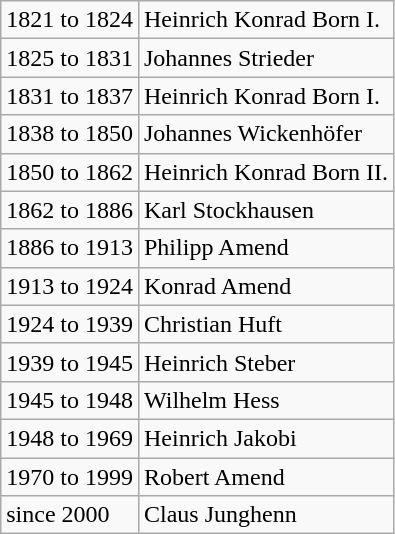<table class="wikitable">
<tr>
<td>1821 to 1824</td>
<td>Heinrich Konrad Born I.</td>
</tr>
<tr>
<td>1825 to 1831</td>
<td>Johannes Strieder</td>
</tr>
<tr>
<td>1831 to 1837</td>
<td>Heinrich Konrad Born I.</td>
</tr>
<tr>
<td>1838 to 1850</td>
<td>Johannes Wickenhöfer</td>
</tr>
<tr>
<td>1850 to 1862</td>
<td>Heinrich Konrad Born II.</td>
</tr>
<tr>
<td>1862 to 1886</td>
<td>Karl Stockhausen</td>
</tr>
<tr>
<td>1886 to 1913</td>
<td>Philipp Amend</td>
</tr>
<tr>
<td>1913 to 1924</td>
<td>Konrad Amend</td>
</tr>
<tr>
<td>1924 to 1939</td>
<td>Christian Huft</td>
</tr>
<tr>
<td>1939 to 1945</td>
<td>Heinrich Steber</td>
</tr>
<tr>
<td>1945 to 1948</td>
<td>Wilhelm Hess</td>
</tr>
<tr>
<td>1948 to 1969</td>
<td>Heinrich Jakobi</td>
</tr>
<tr>
<td>1970 to 1999</td>
<td>Robert Amend</td>
</tr>
<tr>
<td>since 2000</td>
<td>Claus Junghenn</td>
</tr>
</table>
